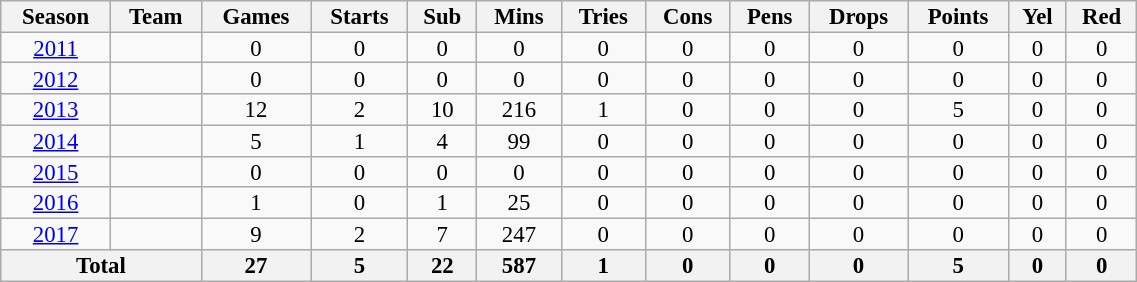<table class="wikitable" style="text-align:center; line-height:90%; font-size:95%; width:60%;">
<tr>
<th>Season</th>
<th>Team</th>
<th>Games</th>
<th>Starts</th>
<th>Sub</th>
<th>Mins</th>
<th>Tries</th>
<th>Cons</th>
<th>Pens</th>
<th>Drops</th>
<th>Points</th>
<th>Yel</th>
<th>Red</th>
</tr>
<tr>
<td><a href='#'>2011</a></td>
<td></td>
<td>0</td>
<td>0</td>
<td>0</td>
<td>0</td>
<td>0</td>
<td>0</td>
<td>0</td>
<td>0</td>
<td>0</td>
<td>0</td>
<td>0</td>
</tr>
<tr>
<td><a href='#'>2012</a></td>
<td></td>
<td>0</td>
<td>0</td>
<td>0</td>
<td>0</td>
<td>0</td>
<td>0</td>
<td>0</td>
<td>0</td>
<td>0</td>
<td>0</td>
<td>0</td>
</tr>
<tr>
<td><a href='#'>2013</a></td>
<td></td>
<td>12</td>
<td>2</td>
<td>10</td>
<td>216</td>
<td>1</td>
<td>0</td>
<td>0</td>
<td>0</td>
<td>5</td>
<td>0</td>
<td>0</td>
</tr>
<tr>
<td><a href='#'>2014</a></td>
<td></td>
<td>5</td>
<td>1</td>
<td>4</td>
<td>99</td>
<td>0</td>
<td>0</td>
<td>0</td>
<td>0</td>
<td>0</td>
<td>0</td>
<td>0</td>
</tr>
<tr>
<td><a href='#'>2015</a></td>
<td></td>
<td>0</td>
<td>0</td>
<td>0</td>
<td>0</td>
<td>0</td>
<td>0</td>
<td>0</td>
<td>0</td>
<td>0</td>
<td>0</td>
<td>0</td>
</tr>
<tr>
<td><a href='#'>2016</a></td>
<td></td>
<td>1</td>
<td>0</td>
<td>1</td>
<td>25</td>
<td>0</td>
<td>0</td>
<td>0</td>
<td>0</td>
<td>0</td>
<td>0</td>
<td>0</td>
</tr>
<tr>
<td><a href='#'>2017</a></td>
<td></td>
<td>9</td>
<td>2</td>
<td>7</td>
<td>247</td>
<td>0</td>
<td>0</td>
<td>0</td>
<td>0</td>
<td>0</td>
<td>0</td>
<td>0</td>
</tr>
<tr>
<th colspan="2">Total</th>
<th>27</th>
<th>5</th>
<th>22</th>
<th>587</th>
<th>1</th>
<th>0</th>
<th>0</th>
<th>0</th>
<th>5</th>
<th>0</th>
<th>0</th>
</tr>
</table>
